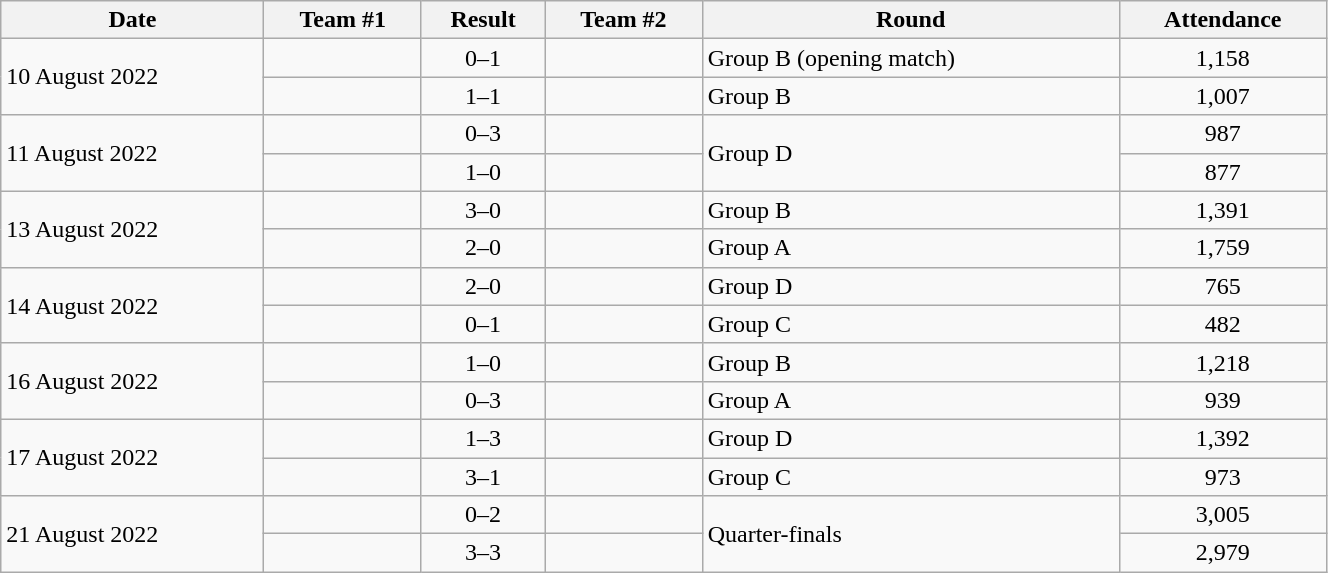<table class="wikitable"  style="text-align:left; width:70%;">
<tr>
<th>Date</th>
<th>Team #1</th>
<th>Result</th>
<th>Team #2</th>
<th>Round</th>
<th>Attendance</th>
</tr>
<tr>
<td rowspan=2>10 August 2022</td>
<td></td>
<td style="text-align:center;">0–1</td>
<td></td>
<td>Group B (opening match)</td>
<td style="text-align:center;">1,158</td>
</tr>
<tr>
<td></td>
<td style="text-align:center;">1–1</td>
<td></td>
<td>Group B</td>
<td style="text-align:center;">1,007</td>
</tr>
<tr>
<td rowspan=2>11 August 2022</td>
<td></td>
<td style="text-align:center;">0–3</td>
<td></td>
<td rowspan=2>Group D</td>
<td style="text-align:center;">987</td>
</tr>
<tr>
<td></td>
<td style="text-align:center;">1–0</td>
<td></td>
<td style="text-align:center;">877</td>
</tr>
<tr>
<td rowspan=2>13 August 2022</td>
<td></td>
<td style="text-align:center;">3–0</td>
<td></td>
<td>Group B</td>
<td style="text-align:center;">1,391</td>
</tr>
<tr>
<td></td>
<td style="text-align:center;">2–0</td>
<td></td>
<td>Group A</td>
<td style="text-align:center;">1,759</td>
</tr>
<tr>
<td rowspan=2>14 August 2022</td>
<td></td>
<td style="text-align:center;">2–0</td>
<td></td>
<td>Group D</td>
<td style="text-align:center;">765</td>
</tr>
<tr>
<td></td>
<td style="text-align:center;">0–1</td>
<td></td>
<td>Group C</td>
<td style="text-align:center;">482</td>
</tr>
<tr>
<td rowspan=2>16 August 2022</td>
<td></td>
<td style="text-align:center;">1–0</td>
<td></td>
<td>Group B</td>
<td style="text-align:center;">1,218</td>
</tr>
<tr>
<td></td>
<td style="text-align:center;">0–3</td>
<td></td>
<td>Group A</td>
<td style="text-align:center;">939</td>
</tr>
<tr>
<td rowspan=2>17 August 2022</td>
<td></td>
<td style="text-align:center;">1–3</td>
<td></td>
<td>Group D</td>
<td style="text-align:center;">1,392</td>
</tr>
<tr>
<td></td>
<td style="text-align:center;">3–1</td>
<td></td>
<td>Group C</td>
<td style="text-align:center;">973</td>
</tr>
<tr>
<td rowspan=2>21 August 2022</td>
<td></td>
<td style="text-align:center;">0–2</td>
<td></td>
<td rowspan=2>Quarter-finals</td>
<td style="text-align:center;">3,005</td>
</tr>
<tr>
<td></td>
<td style="text-align:center;">3–3 </td>
<td></td>
<td style="text-align:center;">2,979</td>
</tr>
</table>
